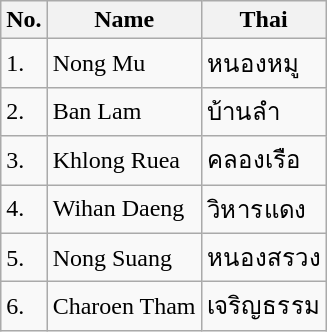<table class="wikitable sortable">
<tr>
<th>No.</th>
<th>Name</th>
<th>Thai</th>
</tr>
<tr>
<td>1.</td>
<td>Nong Mu</td>
<td>หนองหมู</td>
</tr>
<tr>
<td>2.</td>
<td>Ban Lam</td>
<td>บ้านลำ</td>
</tr>
<tr>
<td>3.</td>
<td>Khlong Ruea</td>
<td>คลองเรือ</td>
</tr>
<tr>
<td>4.</td>
<td>Wihan Daeng</td>
<td>วิหารแดง</td>
</tr>
<tr>
<td>5.</td>
<td>Nong Suang</td>
<td>หนองสรวง</td>
</tr>
<tr>
<td>6.</td>
<td>Charoen Tham</td>
<td>เจริญธรรม</td>
</tr>
</table>
